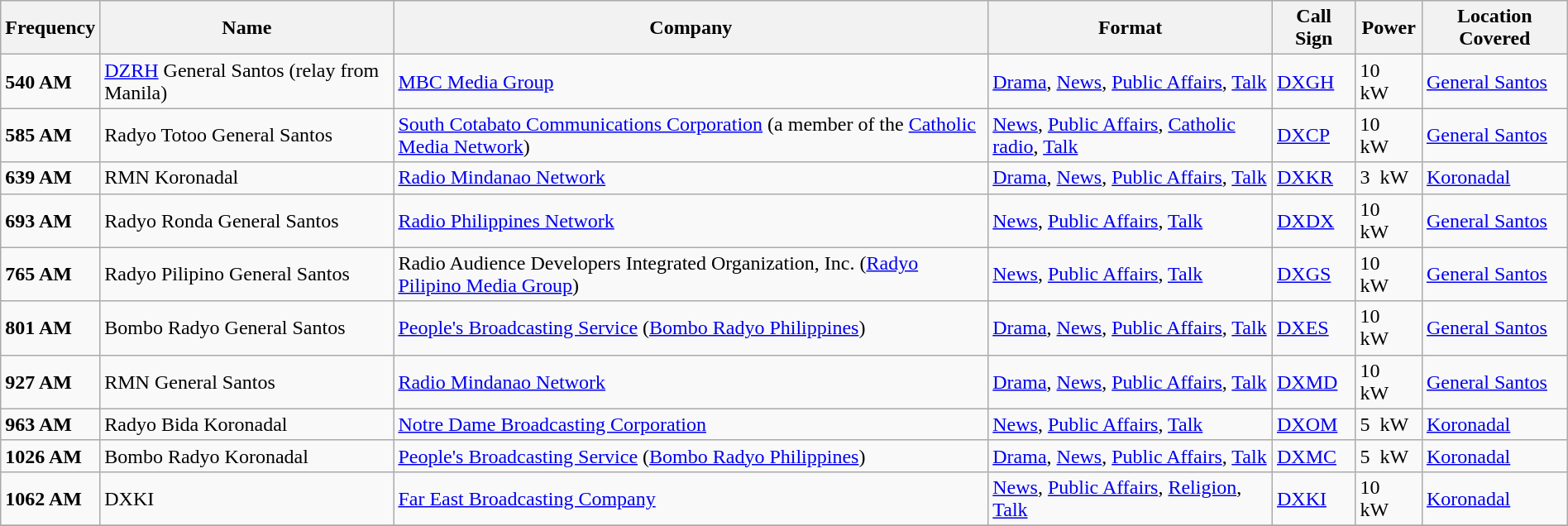<table class="sortable wikitable" style="width:100%">
<tr>
<th>Frequency</th>
<th>Name</th>
<th>Company</th>
<th>Format</th>
<th>Call Sign</th>
<th>Power</th>
<th>Location Covered</th>
</tr>
<tr>
<td><strong>540 AM</strong></td>
<td><a href='#'>DZRH</a> General Santos (relay from Manila)</td>
<td><a href='#'>MBC Media Group</a></td>
<td><a href='#'>Drama</a>, <a href='#'>News</a>, <a href='#'>Public Affairs</a>, <a href='#'>Talk</a></td>
<td><a href='#'>DXGH</a></td>
<td>10  kW</td>
<td><a href='#'>General Santos</a></td>
</tr>
<tr>
<td><strong>585 AM</strong></td>
<td>Radyo Totoo General Santos</td>
<td><a href='#'>South Cotabato Communications Corporation</a> (a member of the <a href='#'>Catholic Media Network</a>)</td>
<td><a href='#'>News</a>, <a href='#'>Public Affairs</a>, <a href='#'>Catholic radio</a>, <a href='#'>Talk</a></td>
<td><a href='#'>DXCP</a></td>
<td>10  kW</td>
<td><a href='#'>General Santos</a></td>
</tr>
<tr>
<td><strong>639 AM</strong></td>
<td>RMN Koronadal</td>
<td><a href='#'>Radio Mindanao Network</a></td>
<td><a href='#'>Drama</a>, <a href='#'>News</a>, <a href='#'>Public Affairs</a>, <a href='#'>Talk</a></td>
<td><a href='#'>DXKR</a></td>
<td>3  kW</td>
<td><a href='#'>Koronadal</a></td>
</tr>
<tr>
<td><strong>693 AM</strong></td>
<td>Radyo Ronda General Santos</td>
<td><a href='#'>Radio Philippines Network</a></td>
<td><a href='#'>News</a>, <a href='#'>Public Affairs</a>, <a href='#'>Talk</a></td>
<td><a href='#'>DXDX</a></td>
<td>10  kW</td>
<td><a href='#'>General Santos</a></td>
</tr>
<tr>
<td><strong>765 AM</strong></td>
<td>Radyo Pilipino General Santos</td>
<td>Radio Audience Developers Integrated Organization, Inc. (<a href='#'>Radyo Pilipino Media Group</a>)</td>
<td><a href='#'>News</a>, <a href='#'>Public Affairs</a>, <a href='#'>Talk</a></td>
<td><a href='#'>DXGS</a></td>
<td>10  kW</td>
<td><a href='#'>General Santos</a></td>
</tr>
<tr>
<td><strong>801 AM</strong></td>
<td>Bombo Radyo General Santos</td>
<td><a href='#'>People's Broadcasting Service</a> (<a href='#'>Bombo Radyo Philippines</a>)</td>
<td><a href='#'>Drama</a>, <a href='#'>News</a>, <a href='#'>Public Affairs</a>, <a href='#'>Talk</a></td>
<td><a href='#'>DXES</a></td>
<td>10  kW</td>
<td><a href='#'>General Santos</a></td>
</tr>
<tr>
<td><strong>927 AM</strong></td>
<td>RMN General Santos</td>
<td><a href='#'>Radio Mindanao Network</a></td>
<td><a href='#'>Drama</a>, <a href='#'>News</a>, <a href='#'>Public Affairs</a>, <a href='#'>Talk</a></td>
<td><a href='#'>DXMD</a></td>
<td>10  kW</td>
<td><a href='#'>General Santos</a></td>
</tr>
<tr>
<td><strong>963 AM</strong></td>
<td>Radyo Bida Koronadal</td>
<td><a href='#'>Notre Dame Broadcasting Corporation</a></td>
<td><a href='#'>News</a>, <a href='#'>Public Affairs</a>, <a href='#'>Talk</a></td>
<td><a href='#'>DXOM</a></td>
<td>5  kW</td>
<td><a href='#'>Koronadal</a></td>
</tr>
<tr>
<td><strong>1026 AM</strong></td>
<td>Bombo Radyo Koronadal</td>
<td><a href='#'>People's Broadcasting Service</a> (<a href='#'>Bombo Radyo Philippines</a>)</td>
<td><a href='#'>Drama</a>, <a href='#'>News</a>, <a href='#'>Public Affairs</a>, <a href='#'>Talk</a></td>
<td><a href='#'>DXMC</a></td>
<td>5  kW</td>
<td><a href='#'>Koronadal</a></td>
</tr>
<tr>
<td><strong>1062 AM</strong></td>
<td>DXKI</td>
<td><a href='#'>Far East Broadcasting Company</a></td>
<td><a href='#'>News</a>, <a href='#'>Public Affairs</a>, <a href='#'>Religion</a>, <a href='#'>Talk</a></td>
<td><a href='#'>DXKI</a></td>
<td>10  kW</td>
<td><a href='#'>Koronadal</a></td>
</tr>
<tr>
</tr>
</table>
